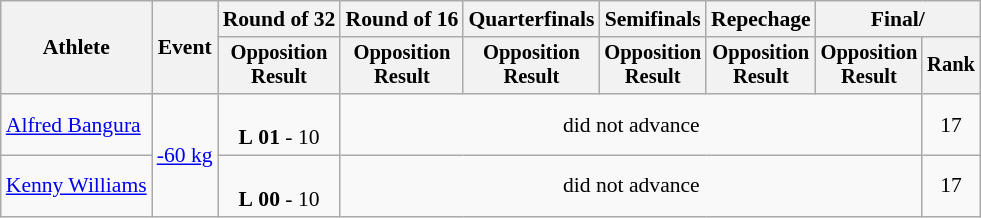<table class="wikitable" style="font-size:90%;">
<tr>
<th rowspan=2>Athlete</th>
<th rowspan=2>Event</th>
<th>Round of 32</th>
<th>Round of 16</th>
<th>Quarterfinals</th>
<th>Semifinals</th>
<th>Repechage</th>
<th colspan=2>Final/</th>
</tr>
<tr style="font-size:95%">
<th>Opposition<br>Result</th>
<th>Opposition<br>Result</th>
<th>Opposition<br>Result</th>
<th>Opposition<br>Result</th>
<th>Opposition<br>Result</th>
<th>Opposition<br>Result</th>
<th>Rank</th>
</tr>
<tr align=center>
<td align=left><a href='#'>Alfred Bangura</a></td>
<td align=left rowspan=2><a href='#'>-60 kg</a></td>
<td><br><strong>L</strong> <strong>01</strong> - 10</td>
<td colspan=5>did not advance</td>
<td>17</td>
</tr>
<tr align=center>
<td align=left><a href='#'>Kenny Williams</a></td>
<td><br><strong>L</strong> <strong>00</strong> - 10</td>
<td colspan=5>did not advance</td>
<td>17</td>
</tr>
</table>
